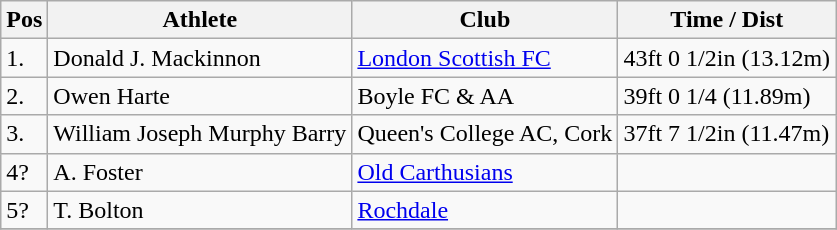<table class="wikitable">
<tr>
<th>Pos</th>
<th>Athlete</th>
<th>Club</th>
<th>Time / Dist</th>
</tr>
<tr>
<td>1.</td>
<td>Donald J. Mackinnon</td>
<td><a href='#'>London Scottish FC</a></td>
<td>43ft 0 1/2in (13.12m)</td>
</tr>
<tr>
<td>2.</td>
<td>Owen Harte</td>
<td>Boyle FC & AA</td>
<td>39ft 0 1/4 (11.89m)</td>
</tr>
<tr>
<td>3.</td>
<td>William Joseph Murphy Barry</td>
<td>Queen's College AC, Cork</td>
<td>37ft 7 1/2in (11.47m)</td>
</tr>
<tr>
<td>4?</td>
<td>A. Foster</td>
<td><a href='#'>Old Carthusians</a></td>
<td></td>
</tr>
<tr>
<td>5?</td>
<td>T. Bolton</td>
<td><a href='#'>Rochdale</a></td>
<td></td>
</tr>
<tr>
</tr>
</table>
